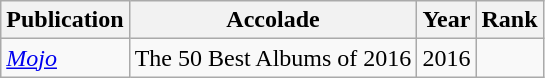<table class="sortable wikitable">
<tr>
<th>Publication</th>
<th>Accolade</th>
<th>Year</th>
<th>Rank</th>
</tr>
<tr>
<td><em><a href='#'>Mojo</a></em></td>
<td>The 50 Best Albums of 2016</td>
<td>2016</td>
<td></td>
</tr>
</table>
